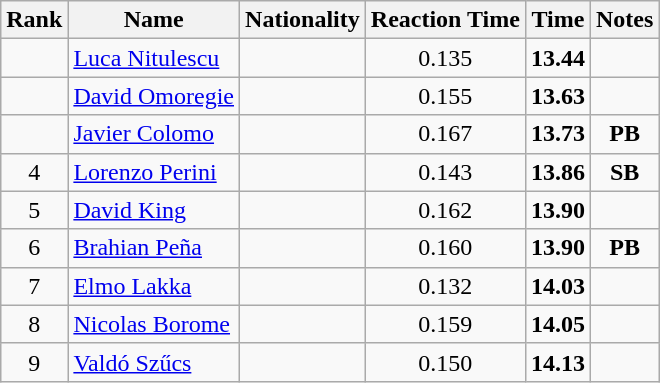<table class="wikitable sortable" style="text-align:center">
<tr>
<th>Rank</th>
<th>Name</th>
<th>Nationality</th>
<th>Reaction Time</th>
<th>Time</th>
<th>Notes</th>
</tr>
<tr>
<td></td>
<td align=left><a href='#'>Luca Nitulescu</a></td>
<td align=left></td>
<td>0.135</td>
<td><strong>13.44</strong></td>
<td></td>
</tr>
<tr>
<td></td>
<td align=left><a href='#'>David Omoregie</a></td>
<td align=left></td>
<td>0.155</td>
<td><strong>13.63</strong></td>
<td></td>
</tr>
<tr>
<td></td>
<td align=left><a href='#'>Javier Colomo</a></td>
<td align=left></td>
<td>0.167</td>
<td><strong>13.73</strong></td>
<td><strong>PB</strong></td>
</tr>
<tr>
<td>4</td>
<td align=left><a href='#'>Lorenzo Perini</a></td>
<td align=left></td>
<td>0.143</td>
<td><strong>13.86</strong></td>
<td><strong>SB</strong></td>
</tr>
<tr>
<td>5</td>
<td align=left><a href='#'>David King</a></td>
<td align=left></td>
<td>0.162</td>
<td><strong>13.90</strong></td>
<td></td>
</tr>
<tr>
<td>6</td>
<td align=left><a href='#'>Brahian Peña</a></td>
<td align=left></td>
<td>0.160</td>
<td><strong>13.90</strong></td>
<td><strong>PB</strong></td>
</tr>
<tr>
<td>7</td>
<td align=left><a href='#'>Elmo Lakka</a></td>
<td align=left></td>
<td>0.132</td>
<td><strong>14.03</strong></td>
<td></td>
</tr>
<tr>
<td>8</td>
<td align=left><a href='#'>Nicolas Borome</a></td>
<td align=left></td>
<td>0.159</td>
<td><strong>14.05</strong></td>
<td></td>
</tr>
<tr>
<td>9</td>
<td align=left><a href='#'>Valdó Szűcs</a></td>
<td align=left></td>
<td>0.150</td>
<td><strong>14.13</strong></td>
<td></td>
</tr>
</table>
